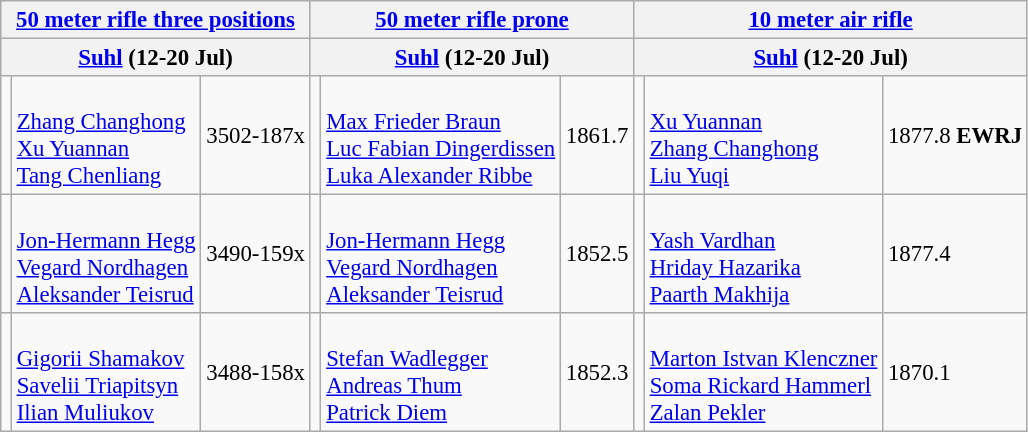<table class="wikitable" style="font-size: 95%">
<tr>
<th colspan="3"><a href='#'>50 meter rifle three positions</a></th>
<th colspan="3"><a href='#'>50 meter rifle prone</a></th>
<th colspan="3"><a href='#'>10 meter air rifle</a></th>
</tr>
<tr>
<th colspan="3"><strong><a href='#'>Suhl</a></strong> <strong> (12-20 Jul)</strong></th>
<th colspan="3"><strong><a href='#'>Suhl</a></strong> <strong> (12-20 Jul)</strong></th>
<th colspan="3"><strong><a href='#'>Suhl</a></strong> <strong> (12-20 Jul)</strong></th>
</tr>
<tr>
<td></td>
<td><br><a href='#'>Zhang Changhong</a><br><a href='#'>Xu Yuannan</a><br><a href='#'>Tang Chenliang</a></td>
<td>3502-187x</td>
<td></td>
<td><br><a href='#'>Max Frieder Braun</a><br><a href='#'>Luc Fabian Dingerdissen</a><br><a href='#'>Luka Alexander Ribbe</a></td>
<td>1861.7</td>
<td></td>
<td><br><a href='#'>Xu Yuannan</a><br><a href='#'>Zhang Changhong</a><br><a href='#'>Liu Yuqi</a></td>
<td>1877.8 <strong>EWRJ</strong></td>
</tr>
<tr>
<td></td>
<td><br><a href='#'>Jon-Hermann Hegg</a><br><a href='#'>Vegard Nordhagen</a><br><a href='#'>Aleksander Teisrud</a></td>
<td>3490-159x</td>
<td></td>
<td><br><a href='#'>Jon-Hermann Hegg</a><br><a href='#'>Vegard Nordhagen</a><br><a href='#'>Aleksander Teisrud</a></td>
<td>1852.5</td>
<td></td>
<td><br><a href='#'>Yash Vardhan</a><br><a href='#'>Hriday Hazarika</a><br><a href='#'>Paarth Makhija</a></td>
<td>1877.4</td>
</tr>
<tr>
<td></td>
<td><br><a href='#'>Gigorii Shamakov</a><br><a href='#'>Savelii Triapitsyn</a><br><a href='#'>Ilian Muliukov</a></td>
<td>3488-158x</td>
<td></td>
<td><br><a href='#'>Stefan Wadlegger</a><br><a href='#'>Andreas Thum</a><br><a href='#'>Patrick Diem</a></td>
<td>1852.3</td>
<td></td>
<td><br><a href='#'>Marton Istvan Klenczner</a><br><a href='#'>Soma Rickard Hammerl</a><br><a href='#'>Zalan Pekler</a></td>
<td>1870.1</td>
</tr>
</table>
